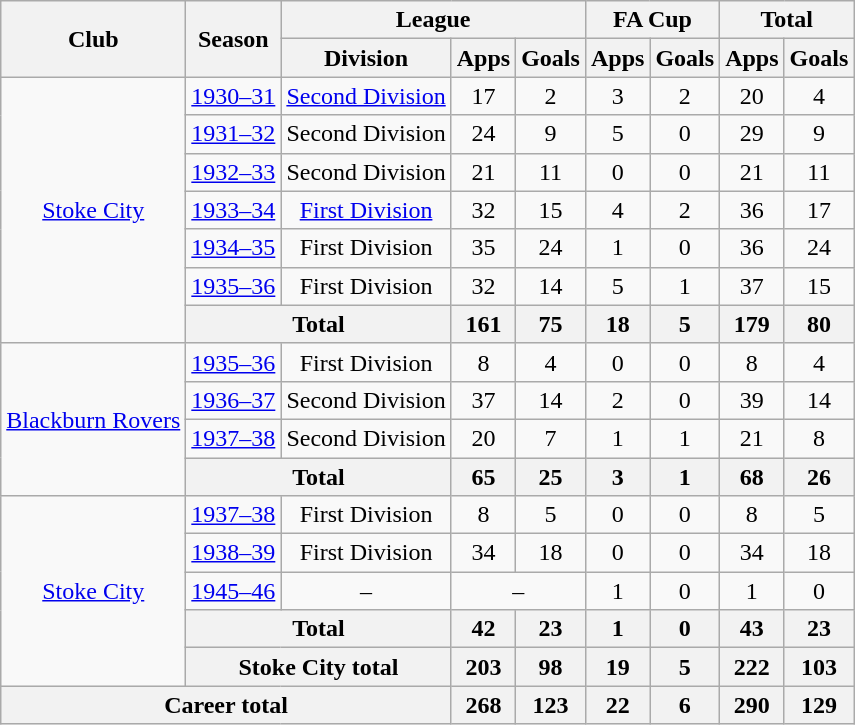<table class="wikitable" style="text-align: center;">
<tr>
<th rowspan="2">Club</th>
<th rowspan="2">Season</th>
<th colspan="3">League</th>
<th colspan="2">FA Cup</th>
<th colspan="2">Total</th>
</tr>
<tr>
<th>Division</th>
<th>Apps</th>
<th>Goals</th>
<th>Apps</th>
<th>Goals</th>
<th>Apps</th>
<th>Goals</th>
</tr>
<tr>
<td rowspan="7"><a href='#'>Stoke City</a></td>
<td><a href='#'>1930–31</a></td>
<td><a href='#'>Second Division</a></td>
<td>17</td>
<td>2</td>
<td>3</td>
<td>2</td>
<td>20</td>
<td>4</td>
</tr>
<tr>
<td><a href='#'>1931–32</a></td>
<td>Second Division</td>
<td>24</td>
<td>9</td>
<td>5</td>
<td>0</td>
<td>29</td>
<td>9</td>
</tr>
<tr>
<td><a href='#'>1932–33</a></td>
<td>Second Division</td>
<td>21</td>
<td>11</td>
<td>0</td>
<td>0</td>
<td>21</td>
<td>11</td>
</tr>
<tr>
<td><a href='#'>1933–34</a></td>
<td><a href='#'>First Division</a></td>
<td>32</td>
<td>15</td>
<td>4</td>
<td>2</td>
<td>36</td>
<td>17</td>
</tr>
<tr>
<td><a href='#'>1934–35</a></td>
<td>First Division</td>
<td>35</td>
<td>24</td>
<td>1</td>
<td>0</td>
<td>36</td>
<td>24</td>
</tr>
<tr>
<td><a href='#'>1935–36</a></td>
<td>First Division</td>
<td>32</td>
<td>14</td>
<td>5</td>
<td>1</td>
<td>37</td>
<td>15</td>
</tr>
<tr>
<th colspan="2">Total</th>
<th>161</th>
<th>75</th>
<th>18</th>
<th>5</th>
<th>179</th>
<th>80</th>
</tr>
<tr>
<td rowspan="4"><a href='#'>Blackburn Rovers</a></td>
<td><a href='#'>1935–36</a></td>
<td>First Division</td>
<td>8</td>
<td>4</td>
<td>0</td>
<td>0</td>
<td>8</td>
<td>4</td>
</tr>
<tr>
<td><a href='#'>1936–37</a></td>
<td>Second Division</td>
<td>37</td>
<td>14</td>
<td>2</td>
<td>0</td>
<td>39</td>
<td>14</td>
</tr>
<tr>
<td><a href='#'>1937–38</a></td>
<td>Second Division</td>
<td>20</td>
<td>7</td>
<td>1</td>
<td>1</td>
<td>21</td>
<td>8</td>
</tr>
<tr>
<th colspan="2">Total</th>
<th>65</th>
<th>25</th>
<th>3</th>
<th>1</th>
<th>68</th>
<th>26</th>
</tr>
<tr>
<td rowspan="5"><a href='#'>Stoke City</a></td>
<td><a href='#'>1937–38</a></td>
<td>First Division</td>
<td>8</td>
<td>5</td>
<td>0</td>
<td>0</td>
<td>8</td>
<td>5</td>
</tr>
<tr>
<td><a href='#'>1938–39</a></td>
<td>First Division</td>
<td>34</td>
<td>18</td>
<td>0</td>
<td>0</td>
<td>34</td>
<td>18</td>
</tr>
<tr>
<td><a href='#'>1945–46</a></td>
<td>–</td>
<td colspan="2">–</td>
<td>1</td>
<td>0</td>
<td>1</td>
<td>0</td>
</tr>
<tr>
<th colspan="2">Total</th>
<th>42</th>
<th>23</th>
<th>1</th>
<th>0</th>
<th>43</th>
<th>23</th>
</tr>
<tr>
<th colspan="2">Stoke City total</th>
<th>203</th>
<th>98</th>
<th>19</th>
<th>5</th>
<th>222</th>
<th>103</th>
</tr>
<tr>
<th colspan="3">Career total</th>
<th>268</th>
<th>123</th>
<th>22</th>
<th>6</th>
<th>290</th>
<th>129</th>
</tr>
</table>
